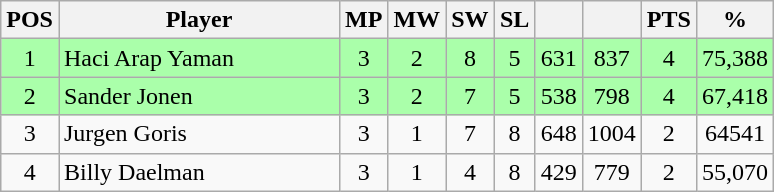<table class="wikitable" style="text-align: center;">
<tr>
<th width=20>POS</th>
<th width=180>Player</th>
<th width=20>MP</th>
<th width=20>MW</th>
<th width=20>SW</th>
<th width=20>SL</th>
<th width=20></th>
<th width=20></th>
<th width=20>PTS</th>
<th width=20>%</th>
</tr>
<tr style="background:#aaffaa;">
<td>1</td>
<td style="text-align:left;"> Haci Arap Yaman</td>
<td>3</td>
<td>2</td>
<td>8</td>
<td>5</td>
<td>631</td>
<td>837</td>
<td>4</td>
<td>75,388</td>
</tr>
<tr style="background:#aaffaa;">
<td>2</td>
<td style="text-align:left;"> Sander Jonen</td>
<td>3</td>
<td>2</td>
<td>7</td>
<td>5</td>
<td>538</td>
<td>798</td>
<td>4</td>
<td>67,418</td>
</tr>
<tr>
<td>3</td>
<td style="text-align:left;"> Jurgen Goris</td>
<td>3</td>
<td>1</td>
<td>7</td>
<td>8</td>
<td>648</td>
<td>1004</td>
<td>2</td>
<td>64541</td>
</tr>
<tr>
<td>4</td>
<td style="text-align:left;"> Billy Daelman</td>
<td>3</td>
<td>1</td>
<td>4</td>
<td>8</td>
<td>429</td>
<td>779</td>
<td>2</td>
<td>55,070</td>
</tr>
</table>
